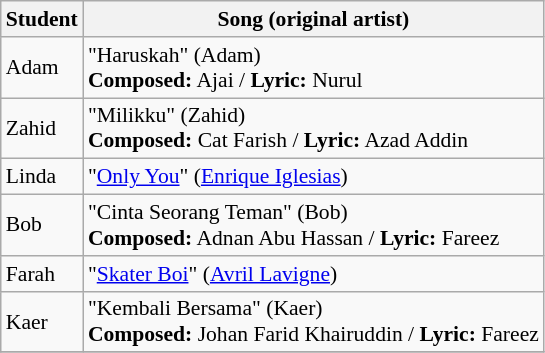<table class="wikitable" style="font-size:90%;">
<tr>
<th>Student</th>
<th>Song (original artist)</th>
</tr>
<tr>
<td>Adam</td>
<td>"Haruskah" (Adam) <br> <strong>Composed:</strong> Ajai / <strong>Lyric:</strong> Nurul</td>
</tr>
<tr>
<td>Zahid</td>
<td>"Milikku" (Zahid) <br> <strong>Composed:</strong> Cat Farish / <strong>Lyric:</strong> Azad Addin</td>
</tr>
<tr>
<td>Linda</td>
<td>"<a href='#'>Only You</a>" (<a href='#'>Enrique Iglesias</a>)</td>
</tr>
<tr>
<td>Bob</td>
<td>"Cinta Seorang Teman" (Bob) <br> <strong>Composed:</strong> Adnan Abu Hassan / <strong>Lyric:</strong> Fareez</td>
</tr>
<tr>
<td>Farah</td>
<td>"<a href='#'>Skater Boi</a>" (<a href='#'>Avril Lavigne</a>)</td>
</tr>
<tr>
<td>Kaer</td>
<td>"Kembali Bersama" (Kaer) <br> <strong>Composed:</strong> Johan Farid Khairuddin / <strong>Lyric:</strong> Fareez</td>
</tr>
<tr>
</tr>
</table>
